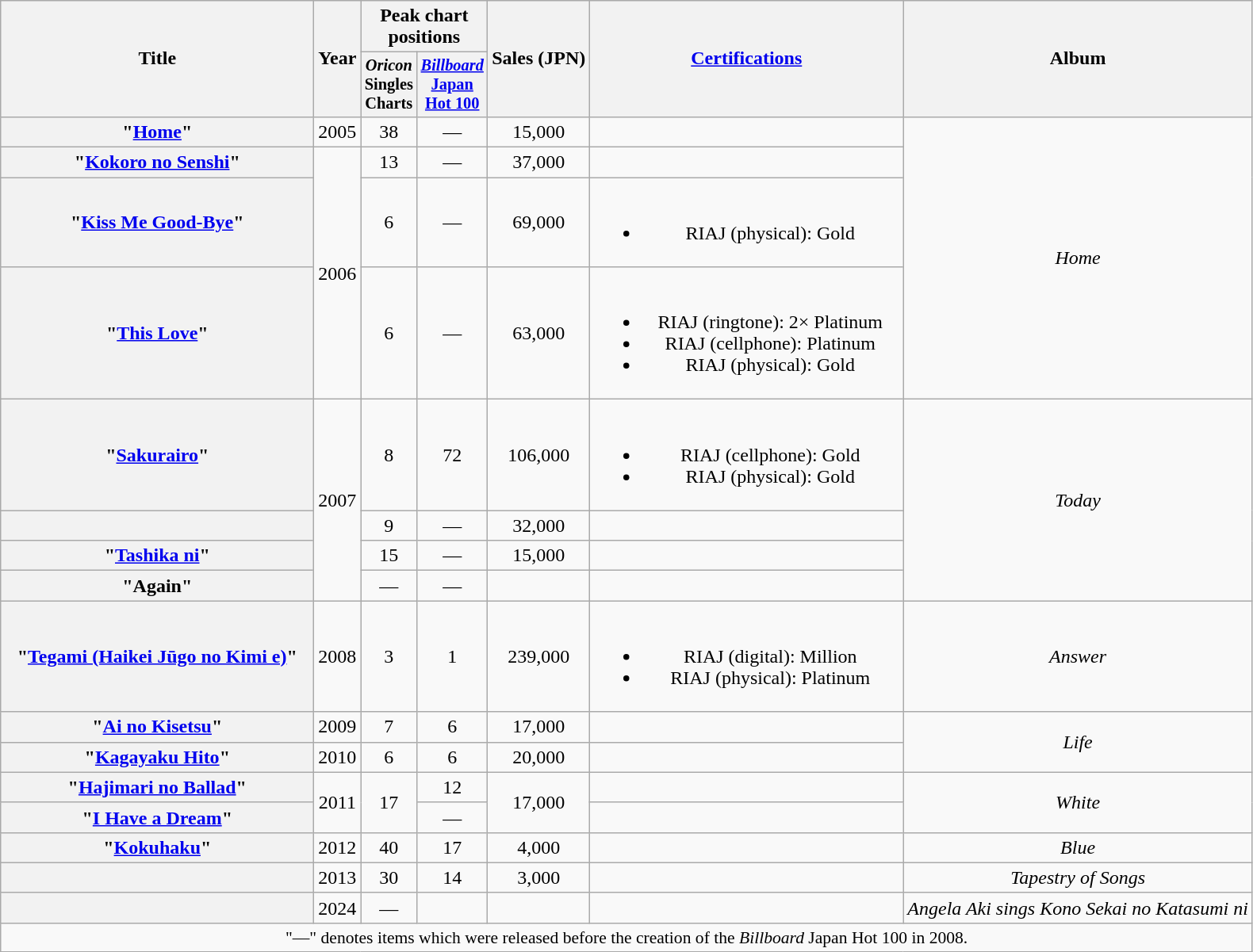<table class="wikitable plainrowheaders" style="text-align:center;">
<tr>
<th scope="col" rowspan="2" style="width:16em;">Title</th>
<th scope="col" rowspan="2">Year</th>
<th scope="col" colspan="2">Peak chart positions</th>
<th scope="col" rowspan="2">Sales (JPN)</th>
<th scope="col" rowspan="2" style="width:16em;"><a href='#'>Certifications</a></th>
<th scope="col" rowspan="2">Album</th>
</tr>
<tr>
<th style="width:3em;font-size:85%"><em>Oricon</em> Singles Charts<br></th>
<th style="width:3em;font-size:85%"><em><a href='#'>Billboard</a></em> <a href='#'>Japan Hot 100</a><br></th>
</tr>
<tr>
<th scope="row">"<a href='#'>Home</a>"</th>
<td>2005</td>
<td>38</td>
<td>—</td>
<td>15,000</td>
<td></td>
<td rowspan=4><em>Home</em></td>
</tr>
<tr>
<th scope="row">"<a href='#'>Kokoro no Senshi</a>"</th>
<td rowspan="3">2006</td>
<td>13</td>
<td>—</td>
<td>37,000</td>
<td></td>
</tr>
<tr>
<th scope="row">"<a href='#'>Kiss Me Good-Bye</a>"</th>
<td>6</td>
<td>—</td>
<td>69,000</td>
<td><br><ul><li>RIAJ <span>(physical)</span>: Gold</li></ul></td>
</tr>
<tr>
<th scope="row">"<a href='#'>This Love</a>"</th>
<td>6</td>
<td>—</td>
<td>63,000</td>
<td><br><ul><li>RIAJ <span>(ringtone)</span>: 2× Platinum</li><li>RIAJ <span>(cellphone)</span>: Platinum</li><li>RIAJ <span>(physical)</span>: Gold</li></ul></td>
</tr>
<tr>
<th scope="row">"<a href='#'>Sakurairo</a>"</th>
<td rowspan="4">2007</td>
<td>8</td>
<td>72</td>
<td>106,000</td>
<td><br><ul><li>RIAJ <span>(cellphone)</span>: Gold</li><li>RIAJ <span>(physical)</span>: Gold</li></ul></td>
<td rowspan=4><em>Today</em></td>
</tr>
<tr>
<th scope="row"></th>
<td>9</td>
<td>—</td>
<td>32,000</td>
<td></td>
</tr>
<tr>
<th scope="row">"<a href='#'>Tashika ni</a>"</th>
<td>15</td>
<td>—</td>
<td>15,000</td>
<td></td>
</tr>
<tr>
<th scope="row">"Again"</th>
<td>—</td>
<td>—</td>
<td></td>
<td></td>
</tr>
<tr>
<th scope="row">"<a href='#'>Tegami (Haikei Jūgo no Kimi e)</a>"</th>
<td>2008</td>
<td>3</td>
<td>1</td>
<td>239,000</td>
<td><br><ul><li>RIAJ <span>(digital)</span>: Million </li><li>RIAJ <span>(physical)</span>: Platinum</li></ul></td>
<td><em>Answer</em></td>
</tr>
<tr>
<th scope="row">"<a href='#'>Ai no Kisetsu</a>"</th>
<td>2009</td>
<td>7</td>
<td>6</td>
<td>17,000</td>
<td></td>
<td rowspan=2><em>Life</em></td>
</tr>
<tr>
<th scope="row">"<a href='#'>Kagayaku Hito</a>"</th>
<td>2010</td>
<td>6</td>
<td>6</td>
<td>20,000</td>
<td></td>
</tr>
<tr>
<th scope="row">"<a href='#'>Hajimari no Ballad</a>"</th>
<td rowspan="2">2011</td>
<td rowspan="2">17</td>
<td>12</td>
<td rowspan="2">17,000</td>
<td></td>
<td rowspan=2><em>White</em></td>
</tr>
<tr>
<th scope="row">"<a href='#'>I Have a Dream</a>"</th>
<td>—</td>
<td></td>
</tr>
<tr>
<th scope="row">"<a href='#'>Kokuhaku</a>"</th>
<td>2012</td>
<td>40</td>
<td>17</td>
<td>4,000</td>
<td></td>
<td><em>Blue</em></td>
</tr>
<tr>
<th scope="row"></th>
<td>2013</td>
<td>30</td>
<td>14</td>
<td>3,000</td>
<td></td>
<td><em>Tapestry of Songs</em></td>
</tr>
<tr>
<th scope="row"></th>
<td>2024</td>
<td>—</td>
<td></td>
<td></td>
<td></td>
<td><em>Angela Aki sings Kono Sekai no Katasumi ni</em></td>
</tr>
<tr>
<td colspan="12" align="center" style="font-size:90%;">"—" denotes items which were released before the creation of the <em>Billboard</em> Japan Hot 100 in 2008.</td>
</tr>
</table>
